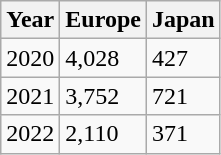<table class="wikitable">
<tr>
<th>Year</th>
<th>Europe</th>
<th>Japan</th>
</tr>
<tr>
<td>2020</td>
<td>4,028</td>
<td>427</td>
</tr>
<tr>
<td>2021</td>
<td>3,752</td>
<td>721</td>
</tr>
<tr>
<td>2022</td>
<td>2,110</td>
<td>371</td>
</tr>
</table>
